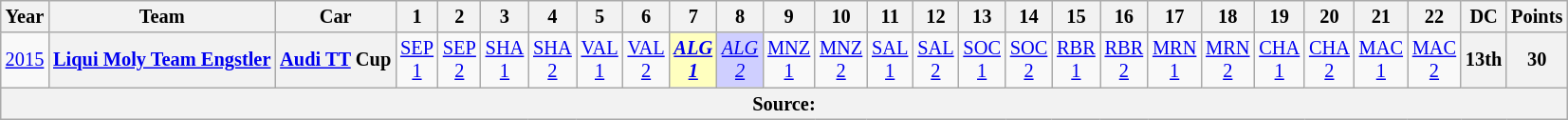<table class="wikitable" style="text-align:center; font-size:85%">
<tr>
<th>Year</th>
<th>Team</th>
<th>Car</th>
<th>1</th>
<th>2</th>
<th>3</th>
<th>4</th>
<th>5</th>
<th>6</th>
<th>7</th>
<th>8</th>
<th>9</th>
<th>10</th>
<th>11</th>
<th>12</th>
<th>13</th>
<th>14</th>
<th>15</th>
<th>16</th>
<th>17</th>
<th>18</th>
<th>19</th>
<th>20</th>
<th>21</th>
<th>22</th>
<th>DC</th>
<th>Points</th>
</tr>
<tr>
<td><a href='#'>2015</a></td>
<th><a href='#'>Liqui Moly Team Engstler</a></th>
<th><a href='#'>Audi TT</a> Cup</th>
<td><a href='#'>SEP<br>1</a></td>
<td><a href='#'>SEP<br>2</a></td>
<td><a href='#'>SHA<br>1</a></td>
<td><a href='#'>SHA<br>2</a></td>
<td><a href='#'>VAL<br>1</a></td>
<td><a href='#'>VAL<br>2</a></td>
<td style="background:#FFFFBF;"><strong><em><a href='#'>ALG<br>1</a></em></strong><br></td>
<td style="background:#CFCFFF;"><em><a href='#'>ALG<br>2</a></em><br></td>
<td><a href='#'>MNZ<br>1</a></td>
<td><a href='#'>MNZ<br>2</a></td>
<td><a href='#'>SAL<br>1</a></td>
<td><a href='#'>SAL<br>2</a></td>
<td><a href='#'>SOC<br>1</a></td>
<td><a href='#'>SOC<br>2</a></td>
<td><a href='#'>RBR<br>1</a></td>
<td><a href='#'>RBR<br>2</a></td>
<td><a href='#'>MRN<br>1</a></td>
<td><a href='#'>MRN<br>2</a></td>
<td><a href='#'>CHA<br>1</a></td>
<td><a href='#'>CHA<br>2</a></td>
<td><a href='#'>MAC<br>1</a></td>
<td><a href='#'>MAC<br>2</a></td>
<th>13th</th>
<th>30</th>
</tr>
<tr>
<th colspan="27">Source:</th>
</tr>
</table>
